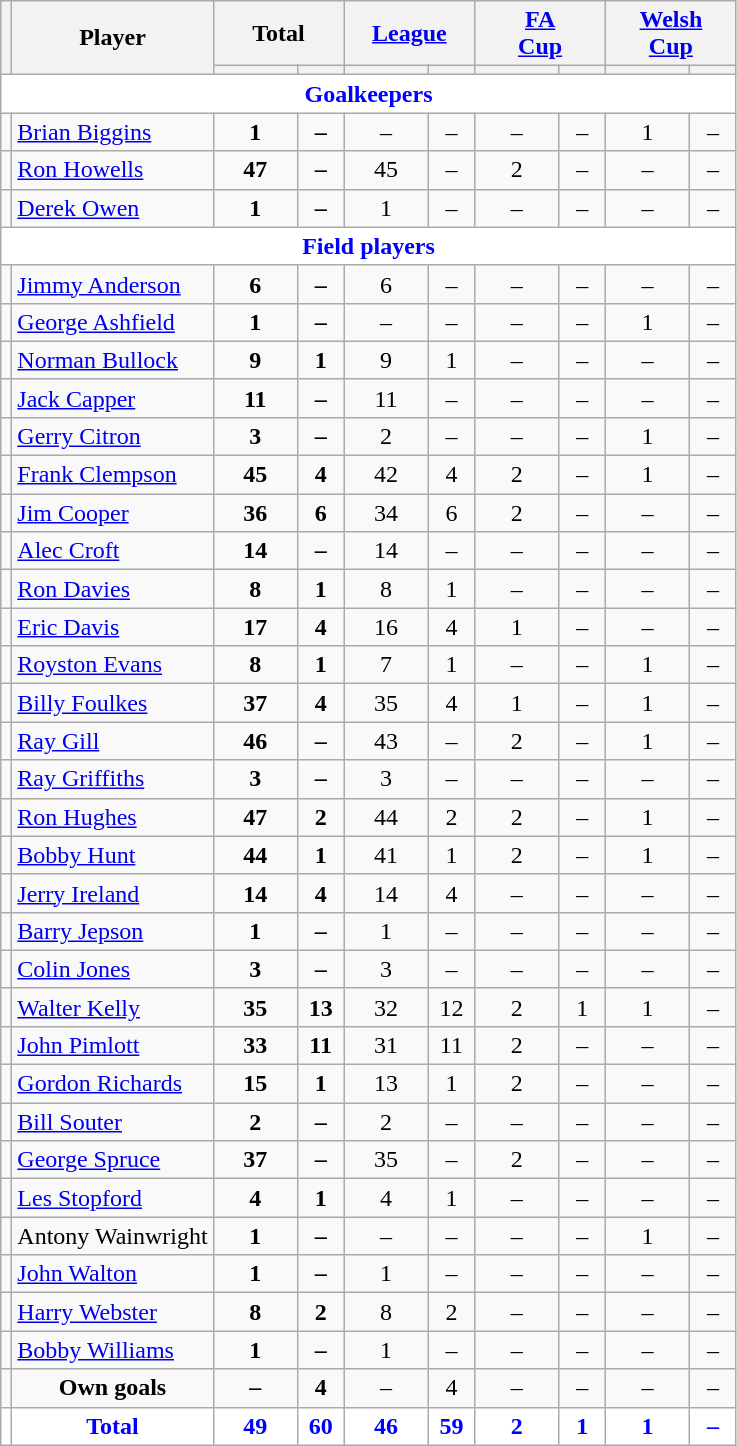<table class="wikitable"  style="text-align:center;">
<tr>
<th rowspan="2" style="font-size:80%;"></th>
<th rowspan="2">Player</th>
<th colspan="2">Total</th>
<th colspan="2"><a href='#'>League</a></th>
<th colspan="2"><a href='#'>FA<br>Cup</a></th>
<th colspan="2"><a href='#'>Welsh<br>Cup</a></th>
</tr>
<tr>
<th style="width: 50px; font-size:80%;"></th>
<th style="width: 25px; font-size:80%;"></th>
<th style="width: 50px; font-size:80%;"></th>
<th style="width: 25px; font-size:80%;"></th>
<th style="width: 50px; font-size:80%;"></th>
<th style="width: 25px; font-size:80%;"></th>
<th style="width: 50px; font-size:80%;"></th>
<th style="width: 25px; font-size:80%;"></th>
</tr>
<tr>
<td colspan="10" style="background:white; color:blue; text-align:center;"><strong>Goalkeepers</strong></td>
</tr>
<tr>
<td></td>
<td style="text-align:left;"><a href='#'>Brian Biggins</a></td>
<td><strong>1</strong></td>
<td><strong>–</strong></td>
<td>–</td>
<td>–</td>
<td>–</td>
<td>–</td>
<td>1</td>
<td>–</td>
</tr>
<tr>
<td></td>
<td style="text-align:left;"><a href='#'>Ron Howells</a></td>
<td><strong>47</strong></td>
<td><strong>–</strong></td>
<td>45</td>
<td>–</td>
<td>2</td>
<td>–</td>
<td>–</td>
<td>–</td>
</tr>
<tr>
<td></td>
<td style="text-align:left;"><a href='#'>Derek Owen</a></td>
<td><strong>1</strong></td>
<td><strong>–</strong></td>
<td>1</td>
<td>–</td>
<td>–</td>
<td>–</td>
<td>–</td>
<td>–</td>
</tr>
<tr>
<td colspan="10" style="background:white; color:blue; text-align:center;"><strong>Field players</strong></td>
</tr>
<tr>
<td></td>
<td style="text-align:left;"><a href='#'>Jimmy Anderson</a></td>
<td><strong>6</strong></td>
<td><strong>–</strong></td>
<td>6</td>
<td>–</td>
<td>–</td>
<td>–</td>
<td>–</td>
<td>–</td>
</tr>
<tr>
<td></td>
<td style="text-align:left;"><a href='#'>George Ashfield</a></td>
<td><strong>1</strong></td>
<td><strong>–</strong></td>
<td>–</td>
<td>–</td>
<td>–</td>
<td>–</td>
<td>1</td>
<td>–</td>
</tr>
<tr>
<td></td>
<td style="text-align:left;"><a href='#'>Norman Bullock</a></td>
<td><strong>9</strong></td>
<td><strong>1</strong></td>
<td>9</td>
<td>1</td>
<td>–</td>
<td>–</td>
<td>–</td>
<td>–</td>
</tr>
<tr>
<td></td>
<td style="text-align:left;"><a href='#'>Jack Capper</a></td>
<td><strong>11</strong></td>
<td><strong>–</strong></td>
<td>11</td>
<td>–</td>
<td>–</td>
<td>–</td>
<td>–</td>
<td>–</td>
</tr>
<tr>
<td></td>
<td style="text-align:left;"><a href='#'>Gerry Citron</a></td>
<td><strong>3</strong></td>
<td><strong>–</strong></td>
<td>2</td>
<td>–</td>
<td>–</td>
<td>–</td>
<td>1</td>
<td>–</td>
</tr>
<tr>
<td></td>
<td style="text-align:left;"><a href='#'>Frank Clempson</a></td>
<td><strong>45</strong></td>
<td><strong>4</strong></td>
<td>42</td>
<td>4</td>
<td>2</td>
<td>–</td>
<td>1</td>
<td>–</td>
</tr>
<tr>
<td></td>
<td style="text-align:left;"><a href='#'>Jim Cooper</a></td>
<td><strong>36</strong></td>
<td><strong>6</strong></td>
<td>34</td>
<td>6</td>
<td>2</td>
<td>–</td>
<td>–</td>
<td>–</td>
</tr>
<tr>
<td></td>
<td style="text-align:left;"><a href='#'>Alec Croft</a></td>
<td><strong>14</strong></td>
<td><strong>–</strong></td>
<td>14</td>
<td>–</td>
<td>–</td>
<td>–</td>
<td>–</td>
<td>–</td>
</tr>
<tr>
<td></td>
<td style="text-align:left;"><a href='#'>Ron Davies</a></td>
<td><strong>8</strong></td>
<td><strong>1</strong></td>
<td>8</td>
<td>1</td>
<td>–</td>
<td>–</td>
<td>–</td>
<td>–</td>
</tr>
<tr>
<td></td>
<td style="text-align:left;"><a href='#'>Eric Davis</a></td>
<td><strong>17</strong></td>
<td><strong>4</strong></td>
<td>16</td>
<td>4</td>
<td>1</td>
<td>–</td>
<td>–</td>
<td>–</td>
</tr>
<tr>
<td></td>
<td style="text-align:left;"><a href='#'>Royston Evans</a></td>
<td><strong>8</strong></td>
<td><strong>1</strong></td>
<td>7</td>
<td>1</td>
<td>–</td>
<td>–</td>
<td>1</td>
<td>–</td>
</tr>
<tr>
<td></td>
<td style="text-align:left;"><a href='#'>Billy Foulkes</a></td>
<td><strong>37</strong></td>
<td><strong>4</strong></td>
<td>35</td>
<td>4</td>
<td>1</td>
<td>–</td>
<td>1</td>
<td>–</td>
</tr>
<tr>
<td></td>
<td style="text-align:left;"><a href='#'>Ray Gill</a></td>
<td><strong>46</strong></td>
<td><strong>–</strong></td>
<td>43</td>
<td>–</td>
<td>2</td>
<td>–</td>
<td>1</td>
<td>–</td>
</tr>
<tr>
<td></td>
<td style="text-align:left;"><a href='#'>Ray Griffiths</a></td>
<td><strong>3</strong></td>
<td><strong>–</strong></td>
<td>3</td>
<td>–</td>
<td>–</td>
<td>–</td>
<td>–</td>
<td>–</td>
</tr>
<tr>
<td></td>
<td style="text-align:left;"><a href='#'>Ron Hughes</a></td>
<td><strong>47</strong></td>
<td><strong>2</strong></td>
<td>44</td>
<td>2</td>
<td>2</td>
<td>–</td>
<td>1</td>
<td>–</td>
</tr>
<tr>
<td></td>
<td style="text-align:left;"><a href='#'>Bobby Hunt</a></td>
<td><strong>44</strong></td>
<td><strong>1</strong></td>
<td>41</td>
<td>1</td>
<td>2</td>
<td>–</td>
<td>1</td>
<td>–</td>
</tr>
<tr>
<td></td>
<td style="text-align:left;"><a href='#'>Jerry Ireland</a></td>
<td><strong>14</strong></td>
<td><strong>4</strong></td>
<td>14</td>
<td>4</td>
<td>–</td>
<td>–</td>
<td>–</td>
<td>–</td>
</tr>
<tr>
<td></td>
<td style="text-align:left;"><a href='#'>Barry Jepson</a></td>
<td><strong>1</strong></td>
<td><strong>–</strong></td>
<td>1</td>
<td>–</td>
<td>–</td>
<td>–</td>
<td>–</td>
<td>–</td>
</tr>
<tr>
<td></td>
<td style="text-align:left;"><a href='#'>Colin Jones</a></td>
<td><strong>3</strong></td>
<td><strong>–</strong></td>
<td>3</td>
<td>–</td>
<td>–</td>
<td>–</td>
<td>–</td>
<td>–</td>
</tr>
<tr>
<td></td>
<td style="text-align:left;"><a href='#'>Walter Kelly</a></td>
<td><strong>35</strong></td>
<td><strong>13</strong></td>
<td>32</td>
<td>12</td>
<td>2</td>
<td>1</td>
<td>1</td>
<td>–</td>
</tr>
<tr>
<td></td>
<td style="text-align:left;"><a href='#'>John Pimlott</a></td>
<td><strong>33</strong></td>
<td><strong>11</strong></td>
<td>31</td>
<td>11</td>
<td>2</td>
<td>–</td>
<td>–</td>
<td>–</td>
</tr>
<tr>
<td></td>
<td style="text-align:left;"><a href='#'>Gordon Richards</a></td>
<td><strong>15</strong></td>
<td><strong>1</strong></td>
<td>13</td>
<td>1</td>
<td>2</td>
<td>–</td>
<td>–</td>
<td>–</td>
</tr>
<tr>
<td></td>
<td style="text-align:left;"><a href='#'>Bill Souter</a></td>
<td><strong>2</strong></td>
<td><strong>–</strong></td>
<td>2</td>
<td>–</td>
<td>–</td>
<td>–</td>
<td>–</td>
<td>–</td>
</tr>
<tr>
<td></td>
<td style="text-align:left;"><a href='#'>George Spruce</a></td>
<td><strong>37</strong></td>
<td><strong>–</strong></td>
<td>35</td>
<td>–</td>
<td>2</td>
<td>–</td>
<td>–</td>
<td>–</td>
</tr>
<tr>
<td></td>
<td style="text-align:left;"><a href='#'>Les Stopford</a></td>
<td><strong>4</strong></td>
<td><strong>1</strong></td>
<td>4</td>
<td>1</td>
<td>–</td>
<td>–</td>
<td>–</td>
<td>–</td>
</tr>
<tr>
<td></td>
<td style="text-align:left;">Antony Wainwright</td>
<td><strong>1</strong></td>
<td><strong>–</strong></td>
<td>–</td>
<td>–</td>
<td>–</td>
<td>–</td>
<td>1</td>
<td>–</td>
</tr>
<tr>
<td></td>
<td style="text-align:left;"><a href='#'>John Walton</a></td>
<td><strong>1</strong></td>
<td><strong>–</strong></td>
<td>1</td>
<td>–</td>
<td>–</td>
<td>–</td>
<td>–</td>
<td>–</td>
</tr>
<tr>
<td></td>
<td style="text-align:left;"><a href='#'>Harry Webster</a></td>
<td><strong>8</strong></td>
<td><strong>2</strong></td>
<td>8</td>
<td>2</td>
<td>–</td>
<td>–</td>
<td>–</td>
<td>–</td>
</tr>
<tr>
<td></td>
<td style="text-align:left;"><a href='#'>Bobby Williams</a></td>
<td><strong>1</strong></td>
<td><strong>–</strong></td>
<td>1</td>
<td>–</td>
<td>–</td>
<td>–</td>
<td>–</td>
<td>–</td>
</tr>
<tr>
<td></td>
<td><strong>Own goals</strong></td>
<td><strong>–</strong></td>
<td><strong>4</strong></td>
<td>–</td>
<td>4</td>
<td>–</td>
<td>–</td>
<td>–</td>
<td>–</td>
</tr>
<tr style="background:white; color:blue; text-align:center;">
<td></td>
<td><strong>Total</strong></td>
<td><strong>49</strong></td>
<td><strong>60</strong></td>
<td><strong>46</strong></td>
<td><strong>59</strong></td>
<td><strong>2</strong></td>
<td><strong>1</strong></td>
<td><strong>1</strong></td>
<td><strong>–</strong></td>
</tr>
</table>
